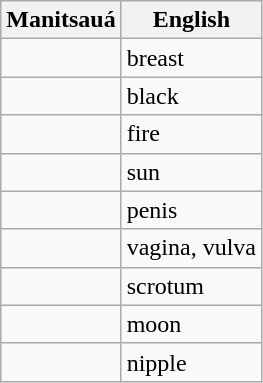<table class="wikitable">
<tr>
<th>Manitsauá</th>
<th>English</th>
</tr>
<tr>
<td></td>
<td>breast</td>
</tr>
<tr>
<td></td>
<td>black</td>
</tr>
<tr>
<td></td>
<td>fire</td>
</tr>
<tr>
<td></td>
<td>sun</td>
</tr>
<tr>
<td></td>
<td>penis</td>
</tr>
<tr>
<td></td>
<td>vagina, vulva</td>
</tr>
<tr>
<td></td>
<td>scrotum</td>
</tr>
<tr>
<td></td>
<td>moon</td>
</tr>
<tr>
<td></td>
<td>nipple</td>
</tr>
</table>
